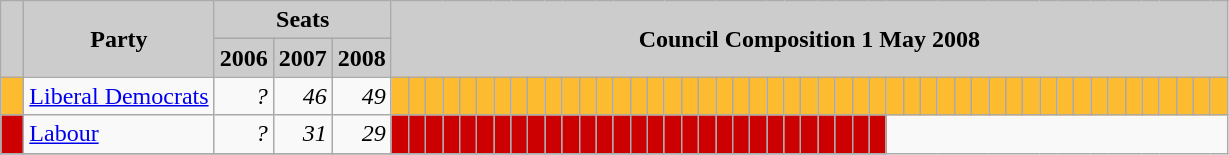<table class="wikitable">
<tr>
<th style="background:#ccc" rowspan="2">  </th>
<th style="background:#ccc" rowspan="2">Party</th>
<th style="background:#ccc" colspan="3">Seats</th>
<th style="background:#ccc" colspan="78" rowspan="2">Council Composition 1 May 2008</th>
</tr>
<tr>
<th style="background:#ccc">2006</th>
<th style="background:#ccc">2007</th>
<th style="background:#ccc">2008</th>
</tr>
<tr>
<td style="background:#FDBB30"> </td>
<td><a href='#'>Liberal Democrats</a></td>
<td style="text-align: right"><em>?</em></td>
<td style="text-align: right"><em>46</em></td>
<td style="text-align: right"><em>49</em></td>
<td style="background:#FDBB30"> </td>
<td style="background:#FDBB30"> </td>
<td style="background:#FDBB30"> </td>
<td style="background:#FDBB30"> </td>
<td style="background:#FDBB30"> </td>
<td style="background:#FDBB30"> </td>
<td style="background:#FDBB30"> </td>
<td style="background:#FDBB30"> </td>
<td style="background:#FDBB30"> </td>
<td style="background:#FDBB30"> </td>
<td style="background:#FDBB30"> </td>
<td style="background:#FDBB30"> </td>
<td style="background:#FDBB30"> </td>
<td style="background:#FDBB30"> </td>
<td style="background:#FDBB30"> </td>
<td style="background:#FDBB30"> </td>
<td style="background:#FDBB30"> </td>
<td style="background:#FDBB30"> </td>
<td style="background:#FDBB30"> </td>
<td style="background:#FDBB30"> </td>
<td style="background:#FDBB30"> </td>
<td style="background:#FDBB30"> </td>
<td style="background:#FDBB30"> </td>
<td style="background:#FDBB30"> </td>
<td style="background:#FDBB30"> </td>
<td style="background:#FDBB30"> </td>
<td style="background:#FDBB30"> </td>
<td style="background:#FDBB30"> </td>
<td style="background:#FDBB30"> </td>
<td style="background:#FDBB30"> </td>
<td style="background:#FDBB30"> </td>
<td style="background:#FDBB30"> </td>
<td style="background:#FDBB30"> </td>
<td style="background:#FDBB30"> </td>
<td style="background:#FDBB30"> </td>
<td style="background:#FDBB30"> </td>
<td style="background:#FDBB30"> </td>
<td style="background:#FDBB30"> </td>
<td style="background:#FDBB30"> </td>
<td style="background:#FDBB30"> </td>
<td style="background:#FDBB30"> </td>
<td style="background:#FDBB30"> </td>
<td style="background:#FDBB30"> </td>
<td style="background:#FDBB30"> </td>
<td style="background:#FDBB30"> </td>
<td style="background:#FDBB30"> </td>
<td style="background:#FDBB30"> </td>
<td style="background:#FDBB30"> </td>
<td style="background:#FDBB30"> </td>
</tr>
<tr>
<td style="background:#c00"> </td>
<td><a href='#'>Labour</a></td>
<td style="text-align: right"><em>?</em></td>
<td style="text-align: right"><em>31</em></td>
<td style="text-align: right"><em>29</em></td>
<td style="background:#c00"> </td>
<td style="background:#c00"> </td>
<td style="background:#c00"> </td>
<td style="background:#c00"> </td>
<td style="background:#c00"> </td>
<td style="background:#c00"> </td>
<td style="background:#c00"> </td>
<td style="background:#c00"> </td>
<td style="background:#c00"> </td>
<td style="background:#c00"> </td>
<td style="background:#c00"> </td>
<td style="background:#c00"> </td>
<td style="background:#c00"> </td>
<td style="background:#c00"> </td>
<td style="background:#c00"> </td>
<td style="background:#c00"> </td>
<td style="background:#c00"> </td>
<td style="background:#c00"> </td>
<td style="background:#c00"> </td>
<td style="background:#c00"> </td>
<td style="background:#c00"> </td>
<td style="background:#c00"> </td>
<td style="background:#c00"> </td>
<td style="background:#c00"> </td>
<td style="background:#c00"> </td>
<td style="background:#c00"> </td>
<td style="background:#c00"> </td>
<td style="background:#c00"> </td>
<td style="background:#c00"> </td>
</tr>
<tr>
</tr>
</table>
